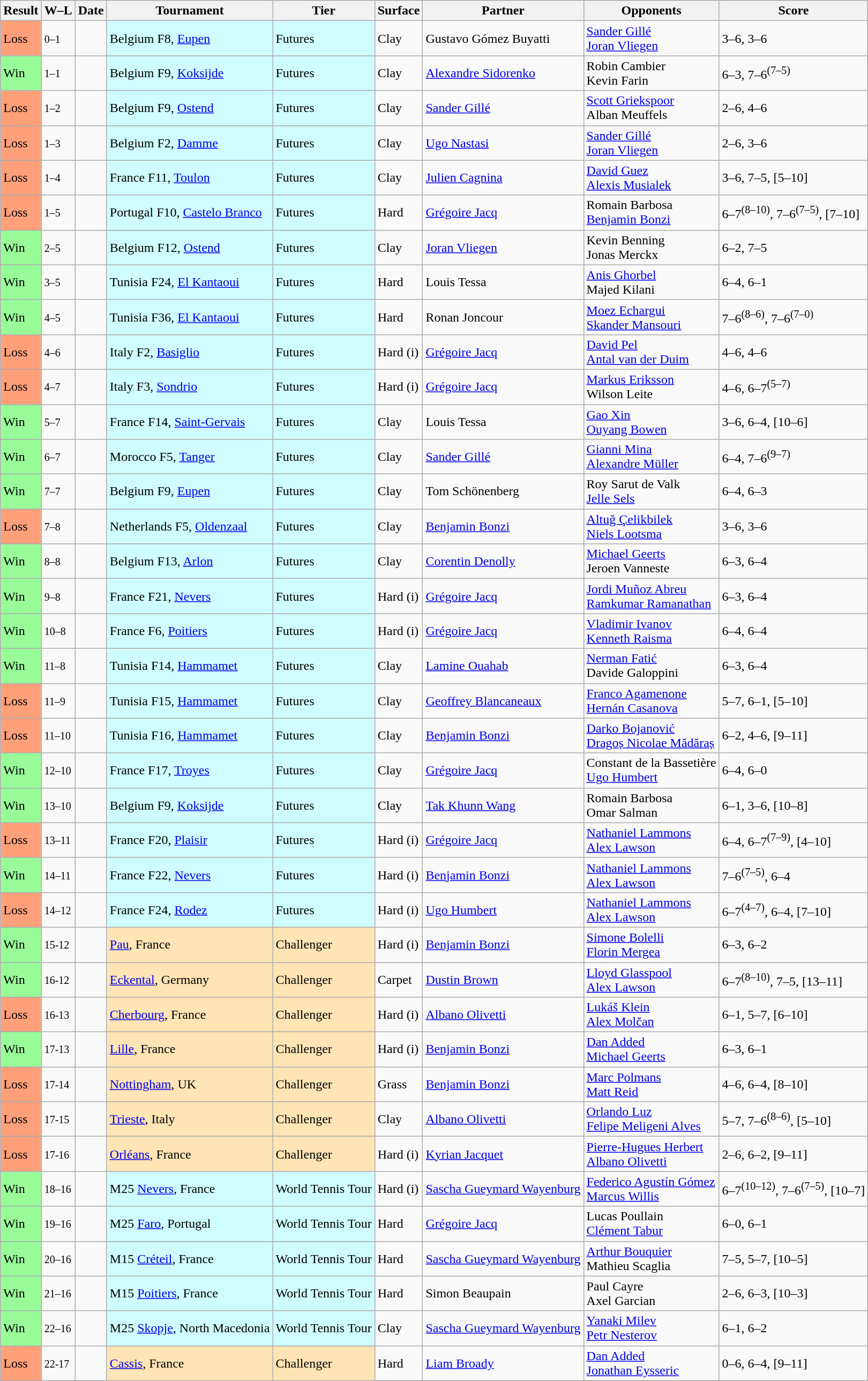<table class="sortable wikitable">
<tr>
<th>Result</th>
<th class="unsortable">W–L</th>
<th>Date</th>
<th>Tournament</th>
<th>Tier</th>
<th>Surface</th>
<th>Partner</th>
<th>Opponents</th>
<th class="unsortable">Score</th>
</tr>
<tr>
<td bgcolor="#ffa07a">Loss</td>
<td><small>0–1</small></td>
<td></td>
<td style="background:#cffcff;">Belgium F8, <a href='#'>Eupen</a></td>
<td style="background:#cffcff;">Futures</td>
<td>Clay</td>
<td> Gustavo Gómez Buyatti</td>
<td> <a href='#'>Sander Gillé</a><br> <a href='#'>Joran Vliegen</a></td>
<td>3–6, 3–6</td>
</tr>
<tr>
<td bgcolor="#98fb98">Win</td>
<td><small>1–1</small></td>
<td></td>
<td style="background:#cffcff;">Belgium F9, <a href='#'>Koksijde</a></td>
<td style="background:#cffcff;">Futures</td>
<td>Clay</td>
<td> <a href='#'>Alexandre Sidorenko</a></td>
<td> Robin Cambier<br> Kevin Farin</td>
<td>6–3, 7–6<sup>(7–5)</sup></td>
</tr>
<tr>
<td bgcolor="#ffa07a">Loss</td>
<td><small>1–2</small></td>
<td></td>
<td style="background:#cffcff;">Belgium F9, <a href='#'>Ostend</a></td>
<td style="background:#cffcff;">Futures</td>
<td>Clay</td>
<td> <a href='#'>Sander Gillé</a></td>
<td> <a href='#'>Scott Griekspoor</a><br> Alban Meuffels</td>
<td>2–6, 4–6</td>
</tr>
<tr>
<td bgcolor="#ffa07a">Loss</td>
<td><small>1–3</small></td>
<td></td>
<td style="background:#cffcff;">Belgium F2, <a href='#'>Damme</a></td>
<td style="background:#cffcff;">Futures</td>
<td>Clay</td>
<td> <a href='#'>Ugo Nastasi</a></td>
<td> <a href='#'>Sander Gillé</a><br> <a href='#'>Joran Vliegen</a></td>
<td>2–6, 3–6</td>
</tr>
<tr>
<td bgcolor="#ffa07a">Loss</td>
<td><small>1–4</small></td>
<td></td>
<td style="background:#cffcff;">France F11, <a href='#'>Toulon</a></td>
<td style="background:#cffcff;">Futures</td>
<td>Clay</td>
<td> <a href='#'>Julien Cagnina</a></td>
<td> <a href='#'>David Guez</a><br> <a href='#'>Alexis Musialek</a></td>
<td>3–6, 7–5, [5–10]</td>
</tr>
<tr>
<td bgcolor="#ffa07a">Loss</td>
<td><small>1–5</small></td>
<td></td>
<td style="background:#cffcff;">Portugal F10, <a href='#'>Castelo Branco</a></td>
<td style="background:#cffcff;">Futures</td>
<td>Hard</td>
<td> <a href='#'>Grégoire Jacq</a></td>
<td> Romain Barbosa<br> <a href='#'>Benjamin Bonzi</a></td>
<td>6–7<sup>(8–10)</sup>, 7–6<sup>(7–5)</sup>, [7–10]</td>
</tr>
<tr>
<td bgcolor="#98fb98">Win</td>
<td><small>2–5</small></td>
<td></td>
<td style="background:#cffcff;">Belgium F12, <a href='#'>Ostend</a></td>
<td style="background:#cffcff;">Futures</td>
<td>Clay</td>
<td> <a href='#'>Joran Vliegen</a></td>
<td> Kevin Benning<br> Jonas Merckx</td>
<td>6–2, 7–5</td>
</tr>
<tr>
<td bgcolor="#98fb98">Win</td>
<td><small>3–5</small></td>
<td></td>
<td style="background:#cffcff;">Tunisia F24, <a href='#'>El Kantaoui</a></td>
<td style="background:#cffcff;">Futures</td>
<td>Hard</td>
<td> Louis Tessa</td>
<td> <a href='#'>Anis Ghorbel</a><br> Majed Kilani</td>
<td>6–4, 6–1</td>
</tr>
<tr>
<td bgcolor="#98fb98">Win</td>
<td><small>4–5</small></td>
<td></td>
<td style="background:#cffcff;">Tunisia F36, <a href='#'>El Kantaoui</a></td>
<td style="background:#cffcff;">Futures</td>
<td>Hard</td>
<td> Ronan Joncour</td>
<td> <a href='#'>Moez Echargui</a><br> <a href='#'>Skander Mansouri</a></td>
<td>7–6<sup>(8–6)</sup>, 7–6<sup>(7–0)</sup></td>
</tr>
<tr>
<td bgcolor="#ffa07a">Loss</td>
<td><small>4–6</small></td>
<td></td>
<td style="background:#cffcff;">Italy F2, <a href='#'>Basiglio</a></td>
<td style="background:#cffcff;">Futures</td>
<td>Hard (i)</td>
<td> <a href='#'>Grégoire Jacq</a></td>
<td> <a href='#'>David Pel</a><br> <a href='#'>Antal van der Duim</a></td>
<td>4–6, 4–6</td>
</tr>
<tr>
<td bgcolor="#ffa07a">Loss</td>
<td><small>4–7</small></td>
<td></td>
<td style="background:#cffcff;">Italy F3, <a href='#'>Sondrio</a></td>
<td style="background:#cffcff;">Futures</td>
<td>Hard (i)</td>
<td> <a href='#'>Grégoire Jacq</a></td>
<td> <a href='#'>Markus Eriksson</a><br> Wilson Leite</td>
<td>4–6, 6–7<sup>(5–7)</sup></td>
</tr>
<tr>
<td bgcolor="#98fb98">Win</td>
<td><small>5–7</small></td>
<td></td>
<td style="background:#cffcff;">France F14, <a href='#'>Saint-Gervais</a></td>
<td style="background:#cffcff;">Futures</td>
<td>Clay</td>
<td> Louis Tessa</td>
<td> <a href='#'>Gao Xin</a><br> <a href='#'>Ouyang Bowen</a></td>
<td>3–6, 6–4, [10–6]</td>
</tr>
<tr>
<td bgcolor="#98fb98">Win</td>
<td><small>6–7</small></td>
<td></td>
<td style="background:#cffcff;">Morocco F5, <a href='#'>Tanger</a></td>
<td style="background:#cffcff;">Futures</td>
<td>Clay</td>
<td> <a href='#'>Sander Gillé</a></td>
<td> <a href='#'>Gianni Mina</a><br> <a href='#'>Alexandre Müller</a></td>
<td>6–4, 7–6<sup>(9–7)</sup></td>
</tr>
<tr>
<td bgcolor="#98fb98">Win</td>
<td><small>7–7</small></td>
<td></td>
<td style="background:#cffcff;">Belgium F9, <a href='#'>Eupen</a></td>
<td style="background:#cffcff;">Futures</td>
<td>Clay</td>
<td> Tom Schönenberg</td>
<td> Roy Sarut de Valk<br> <a href='#'>Jelle Sels</a></td>
<td>6–4, 6–3</td>
</tr>
<tr>
<td bgcolor="#ffa07a">Loss</td>
<td><small>7–8</small></td>
<td></td>
<td style="background:#cffcff;">Netherlands F5, <a href='#'>Oldenzaal</a></td>
<td style="background:#cffcff;">Futures</td>
<td>Clay</td>
<td> <a href='#'>Benjamin Bonzi</a></td>
<td> <a href='#'>Altuğ Çelikbilek</a><br> <a href='#'>Niels Lootsma</a></td>
<td>3–6, 3–6</td>
</tr>
<tr>
<td bgcolor="#98fb98">Win</td>
<td><small>8–8</small></td>
<td></td>
<td style="background:#cffcff;">Belgium F13, <a href='#'>Arlon</a></td>
<td style="background:#cffcff;">Futures</td>
<td>Clay</td>
<td> <a href='#'>Corentin Denolly</a></td>
<td> <a href='#'>Michael Geerts</a><br> Jeroen Vanneste</td>
<td>6–3, 6–4</td>
</tr>
<tr>
<td bgcolor="#98fb98">Win</td>
<td><small>9–8</small></td>
<td></td>
<td style="background:#cffcff;">France F21, <a href='#'>Nevers</a></td>
<td style="background:#cffcff;">Futures</td>
<td>Hard (i)</td>
<td> <a href='#'>Grégoire Jacq</a></td>
<td> <a href='#'>Jordi Muñoz Abreu</a><br> <a href='#'>Ramkumar Ramanathan</a></td>
<td>6–3, 6–4</td>
</tr>
<tr>
<td bgcolor="#98fb98">Win</td>
<td><small>10–8</small></td>
<td></td>
<td style="background:#cffcff;">France F6, <a href='#'>Poitiers</a></td>
<td style="background:#cffcff;">Futures</td>
<td>Hard (i)</td>
<td> <a href='#'>Grégoire Jacq</a></td>
<td> <a href='#'>Vladimir Ivanov</a><br> <a href='#'>Kenneth Raisma</a></td>
<td>6–4, 6–4</td>
</tr>
<tr>
<td bgcolor="#98fb98">Win</td>
<td><small>11–8</small></td>
<td></td>
<td style="background:#cffcff;">Tunisia F14, <a href='#'>Hammamet</a></td>
<td style="background:#cffcff;">Futures</td>
<td>Clay</td>
<td> <a href='#'>Lamine Ouahab</a></td>
<td> <a href='#'>Nerman Fatić</a><br> Davide Galoppini</td>
<td>6–3, 6–4</td>
</tr>
<tr>
<td bgcolor="#ffa07a">Loss</td>
<td><small>11–9</small></td>
<td></td>
<td style="background:#cffcff;">Tunisia F15, <a href='#'>Hammamet</a></td>
<td style="background:#cffcff;">Futures</td>
<td>Clay</td>
<td> <a href='#'>Geoffrey Blancaneaux</a></td>
<td> <a href='#'>Franco Agamenone</a><br> <a href='#'>Hernán Casanova</a></td>
<td>5–7, 6–1, [5–10]</td>
</tr>
<tr>
<td bgcolor="#ffa07a">Loss</td>
<td><small>11–10</small></td>
<td></td>
<td style="background:#cffcff;">Tunisia F16, <a href='#'>Hammamet</a></td>
<td style="background:#cffcff;">Futures</td>
<td>Clay</td>
<td> <a href='#'>Benjamin Bonzi</a></td>
<td> <a href='#'>Darko Bojanović</a><br> <a href='#'>Dragoș Nicolae Mădăraș</a></td>
<td>6–2, 4–6, [9–11]</td>
</tr>
<tr>
<td bgcolor="#98fb98">Win</td>
<td><small>12–10</small></td>
<td></td>
<td style="background:#cffcff;">France F17, <a href='#'>Troyes</a></td>
<td style="background:#cffcff;">Futures</td>
<td>Clay</td>
<td> <a href='#'>Grégoire Jacq</a></td>
<td> Constant de la Bassetière<br> <a href='#'>Ugo Humbert</a></td>
<td>6–4, 6–0</td>
</tr>
<tr>
<td bgcolor="#98fb98">Win</td>
<td><small>13–10</small></td>
<td></td>
<td style="background:#cffcff;">Belgium F9, <a href='#'>Koksijde</a></td>
<td style="background:#cffcff;">Futures</td>
<td>Clay</td>
<td> <a href='#'>Tak Khunn Wang</a></td>
<td> Romain Barbosa<br> Omar Salman</td>
<td>6–1, 3–6, [10–8]</td>
</tr>
<tr>
<td bgcolor="#ffa07a">Loss</td>
<td><small>13–11</small></td>
<td></td>
<td style="background:#cffcff;">France F20, <a href='#'>Plaisir</a></td>
<td style="background:#cffcff;">Futures</td>
<td>Hard (i)</td>
<td> <a href='#'>Grégoire Jacq</a></td>
<td> <a href='#'>Nathaniel Lammons</a><br> <a href='#'>Alex Lawson</a></td>
<td>6–4, 6–7<sup>(7–9)</sup>, [4–10]</td>
</tr>
<tr>
<td bgcolor="#98fb98">Win</td>
<td><small>14–11</small></td>
<td></td>
<td style="background:#cffcff;">France F22, <a href='#'>Nevers</a></td>
<td style="background:#cffcff;">Futures</td>
<td>Hard (i)</td>
<td> <a href='#'>Benjamin Bonzi</a></td>
<td> <a href='#'>Nathaniel Lammons</a><br> <a href='#'>Alex Lawson</a></td>
<td>7–6<sup>(7–5)</sup>, 6–4</td>
</tr>
<tr>
<td bgcolor="#ffa07a">Loss</td>
<td><small>14–12</small></td>
<td></td>
<td style="background:#cffcff;">France F24, <a href='#'>Rodez</a></td>
<td style="background:#cffcff;">Futures</td>
<td>Hard (i)</td>
<td> <a href='#'>Ugo Humbert</a></td>
<td> <a href='#'>Nathaniel Lammons</a><br> <a href='#'>Alex Lawson</a></td>
<td>6–7<sup>(4–7)</sup>, 6–4, [7–10]</td>
</tr>
<tr>
<td bgcolor=98fb98>Win</td>
<td><small>15-12</small></td>
<td><a href='#'></a></td>
<td style="background:moccasin;"><a href='#'>Pau</a>, France</td>
<td style="background:moccasin;">Challenger</td>
<td>Hard (i)</td>
<td> <a href='#'>Benjamin Bonzi</a></td>
<td> <a href='#'>Simone Bolelli</a><br> <a href='#'>Florin Mergea</a></td>
<td>6–3, 6–2</td>
</tr>
<tr>
<td bgcolor=98FB98>Win</td>
<td><small>16-12</small></td>
<td><a href='#'></a></td>
<td bgcolor=FFE4B5><a href='#'>Eckental</a>, Germany</td>
<td bgcolor=moccasin>Challenger</td>
<td>Carpet</td>
<td> <a href='#'>Dustin Brown</a></td>
<td> <a href='#'>Lloyd Glasspool</a><br> <a href='#'>Alex Lawson</a></td>
<td>6–7<sup>(8–10)</sup>, 7–5, [13–11]</td>
</tr>
<tr>
<td bgcolor=FFA07A>Loss</td>
<td><small>16-13</small></td>
<td><a href='#'></a></td>
<td bgcolor=FFE4B5><a href='#'>Cherbourg</a>, France</td>
<td bgcolor=moccasin>Challenger</td>
<td>Hard (i)</td>
<td> <a href='#'>Albano Olivetti</a></td>
<td> <a href='#'>Lukáš Klein</a><br> <a href='#'>Alex Molčan</a></td>
<td>6–1, 5–7, [6–10]</td>
</tr>
<tr>
<td bgcolor=98FB98>Win</td>
<td><small>17-13</small></td>
<td><a href='#'></a></td>
<td bgcolor=FFE4B5><a href='#'>Lille</a>, France</td>
<td bgcolor=moccasin>Challenger</td>
<td>Hard (i)</td>
<td> <a href='#'>Benjamin Bonzi</a></td>
<td> <a href='#'>Dan Added</a><br> <a href='#'>Michael Geerts</a></td>
<td>6–3, 6–1</td>
</tr>
<tr>
<td bgcolor=FFA07A>Loss</td>
<td><small>17-14</small></td>
<td><a href='#'></a></td>
<td bgcolor=FFE4B5><a href='#'>Nottingham</a>, UK</td>
<td bgcolor=moccasin>Challenger</td>
<td>Grass</td>
<td> <a href='#'>Benjamin Bonzi</a></td>
<td> <a href='#'>Marc Polmans</a><br> <a href='#'>Matt Reid</a></td>
<td>4–6, 6–4, [8–10]</td>
</tr>
<tr>
<td bgcolor=FFA07A>Loss</td>
<td><small>17-15</small></td>
<td><a href='#'></a></td>
<td bgcolor=FFE4B5><a href='#'>Trieste</a>, Italy</td>
<td bgcolor=moccasin>Challenger</td>
<td>Clay</td>
<td> <a href='#'>Albano Olivetti</a></td>
<td> <a href='#'>Orlando Luz</a><br> <a href='#'>Felipe Meligeni Alves</a></td>
<td>5–7, 7–6<sup>(8–6)</sup>, [5–10]</td>
</tr>
<tr>
<td bgcolor=FFA07A>Loss</td>
<td><small>17-16</small></td>
<td><a href='#'></a></td>
<td bgcolor=FFE4B5><a href='#'>Orléans</a>, France</td>
<td bgcolor=moccasin>Challenger</td>
<td>Hard (i)</td>
<td> <a href='#'>Kyrian Jacquet</a></td>
<td> <a href='#'>Pierre-Hugues Herbert</a><br> <a href='#'>Albano Olivetti</a></td>
<td>2–6, 6–2, [9–11]</td>
</tr>
<tr>
<td bgcolor="#98fb98">Win</td>
<td><small>18–16</small></td>
<td></td>
<td style="background:#cffcff;">M25 <a href='#'>Nevers</a>, France</td>
<td style="background:#cffcff;">World Tennis Tour</td>
<td>Hard (i)</td>
<td> <a href='#'>Sascha Gueymard Wayenburg</a></td>
<td> <a href='#'>Federico Agustín Gómez</a> <br> <a href='#'>Marcus Willis</a></td>
<td>6–7<sup>(10–12)</sup>, 7–6<sup>(7–5)</sup>, [10–7]</td>
</tr>
<tr>
<td bgcolor="#98fb98">Win</td>
<td><small>19–16</small></td>
<td></td>
<td style="background:#cffcff;">M25 <a href='#'>Faro</a>, Portugal</td>
<td style="background:#cffcff;">World Tennis Tour</td>
<td>Hard</td>
<td> <a href='#'>Grégoire Jacq</a></td>
<td> Lucas Poullain <br> <a href='#'>Clément Tabur</a></td>
<td>6–0, 6–1</td>
</tr>
<tr>
<td bgcolor="#98fb98">Win</td>
<td><small>20–16</small></td>
<td></td>
<td style="background:#cffcff;">M15 <a href='#'>Créteil</a>, France</td>
<td style="background:#cffcff;">World Tennis Tour</td>
<td>Hard</td>
<td> <a href='#'>Sascha Gueymard Wayenburg</a></td>
<td> <a href='#'>Arthur Bouquier</a> <br> Mathieu Scaglia</td>
<td>7–5, 5–7, [10–5]</td>
</tr>
<tr>
<td bgcolor="#98fb98">Win</td>
<td><small>21–16</small></td>
<td></td>
<td style="background:#cffcff;">M15 <a href='#'>Poitiers</a>, France</td>
<td style="background:#cffcff;">World Tennis Tour</td>
<td>Hard</td>
<td> Simon Beaupain</td>
<td> Paul Cayre <br> Axel Garcian</td>
<td>2–6, 6–3, [10–3]</td>
</tr>
<tr>
<td bgcolor="#98fb98">Win</td>
<td><small>22–16</small></td>
<td></td>
<td style="background:#cffcff;">M25 <a href='#'>Skopje</a>, North Macedonia</td>
<td style="background:#cffcff;">World Tennis Tour</td>
<td>Clay</td>
<td> <a href='#'>Sascha Gueymard Wayenburg</a></td>
<td> <a href='#'>Yanaki Milev</a> <br> <a href='#'>Petr Nesterov</a></td>
<td>6–1, 6–2</td>
</tr>
<tr>
<td bgcolor=FFA07A>Loss</td>
<td><small>22-17</small></td>
<td><a href='#'></a></td>
<td bgcolor=FFE4B5><a href='#'>Cassis</a>, France</td>
<td bgcolor=moccasin>Challenger</td>
<td>Hard</td>
<td> <a href='#'>Liam Broady</a></td>
<td> <a href='#'>Dan Added</a><br> <a href='#'>Jonathan Eysseric</a></td>
<td>0–6, 6–4, [9–11]</td>
</tr>
</table>
